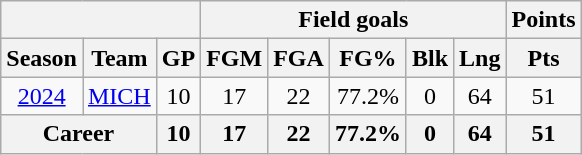<table class="wikitable" style="text-align:center;">
<tr>
<th colspan=3></th>
<th colspan=5>Field goals</th>
<th>Points</th>
</tr>
<tr>
<th>Season</th>
<th>Team</th>
<th>GP</th>
<th>FGM</th>
<th>FGA</th>
<th>FG%</th>
<th>Blk</th>
<th>Lng</th>
<th>Pts</th>
</tr>
<tr>
<td><a href='#'>2024</a></td>
<td><a href='#'>MICH</a></td>
<td>10</td>
<td>17</td>
<td>22</td>
<td>77.2%</td>
<td>0</td>
<td>64</td>
<td>51</td>
</tr>
<tr>
<th colspan="2">Career</th>
<th>10</th>
<th>17</th>
<th>22</th>
<th>77.2%</th>
<th>0</th>
<th>64</th>
<th>51</th>
</tr>
</table>
